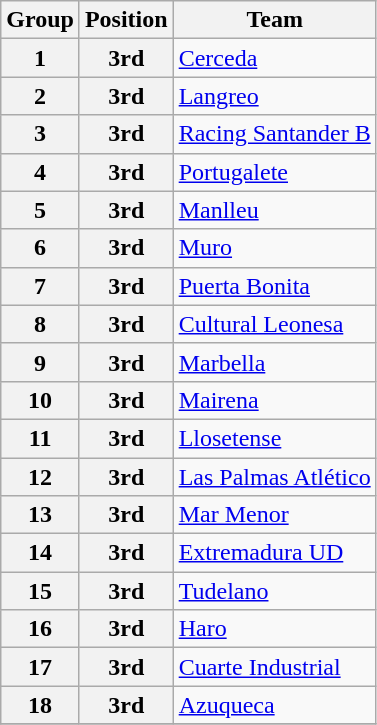<table class="wikitable">
<tr>
<th>Group</th>
<th>Position</th>
<th>Team</th>
</tr>
<tr>
<th>1</th>
<th>3rd</th>
<td><a href='#'>Cerceda</a></td>
</tr>
<tr>
<th>2</th>
<th>3rd</th>
<td><a href='#'>Langreo</a></td>
</tr>
<tr>
<th>3</th>
<th>3rd</th>
<td><a href='#'>Racing Santander B</a></td>
</tr>
<tr>
<th>4</th>
<th>3rd</th>
<td><a href='#'>Portugalete</a></td>
</tr>
<tr>
<th>5</th>
<th>3rd</th>
<td><a href='#'>Manlleu</a></td>
</tr>
<tr>
<th>6</th>
<th>3rd</th>
<td><a href='#'>Muro</a></td>
</tr>
<tr>
<th>7</th>
<th>3rd</th>
<td><a href='#'>Puerta Bonita</a></td>
</tr>
<tr>
<th>8</th>
<th>3rd</th>
<td><a href='#'>Cultural Leonesa</a></td>
</tr>
<tr>
<th>9</th>
<th>3rd</th>
<td><a href='#'>Marbella</a></td>
</tr>
<tr>
<th>10</th>
<th>3rd</th>
<td><a href='#'>Mairena</a></td>
</tr>
<tr>
<th>11</th>
<th>3rd</th>
<td><a href='#'>Llosetense</a></td>
</tr>
<tr>
<th>12</th>
<th>3rd</th>
<td><a href='#'>Las Palmas Atlético</a></td>
</tr>
<tr>
<th>13</th>
<th>3rd</th>
<td><a href='#'>Mar Menor</a></td>
</tr>
<tr>
<th>14</th>
<th>3rd</th>
<td><a href='#'>Extremadura UD</a></td>
</tr>
<tr>
<th>15</th>
<th>3rd</th>
<td><a href='#'>Tudelano</a></td>
</tr>
<tr>
<th>16</th>
<th>3rd</th>
<td><a href='#'>Haro</a></td>
</tr>
<tr>
<th>17</th>
<th>3rd</th>
<td><a href='#'>Cuarte Industrial</a></td>
</tr>
<tr>
<th>18</th>
<th>3rd</th>
<td><a href='#'>Azuqueca</a></td>
</tr>
<tr>
</tr>
</table>
